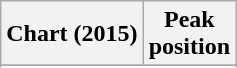<table class="wikitable sortable plainrowheaders" style="text-align:center">
<tr>
<th scope="col">Chart (2015)</th>
<th scope="col">Peak<br> position</th>
</tr>
<tr>
</tr>
<tr>
</tr>
<tr>
</tr>
<tr>
</tr>
</table>
